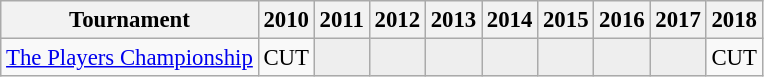<table class="wikitable" style="font-size:95%;text-align:center;">
<tr>
<th>Tournament</th>
<th>2010</th>
<th>2011</th>
<th>2012</th>
<th>2013</th>
<th>2014</th>
<th>2015</th>
<th>2016</th>
<th>2017</th>
<th>2018</th>
</tr>
<tr>
<td align=left><a href='#'>The Players Championship</a></td>
<td>CUT</td>
<td style="background:#eeeeee;"></td>
<td style="background:#eeeeee;"></td>
<td style="background:#eeeeee;"></td>
<td style="background:#eeeeee;"></td>
<td style="background:#eeeeee;"></td>
<td style="background:#eeeeee;"></td>
<td style="background:#eeeeee;"></td>
<td>CUT</td>
</tr>
</table>
